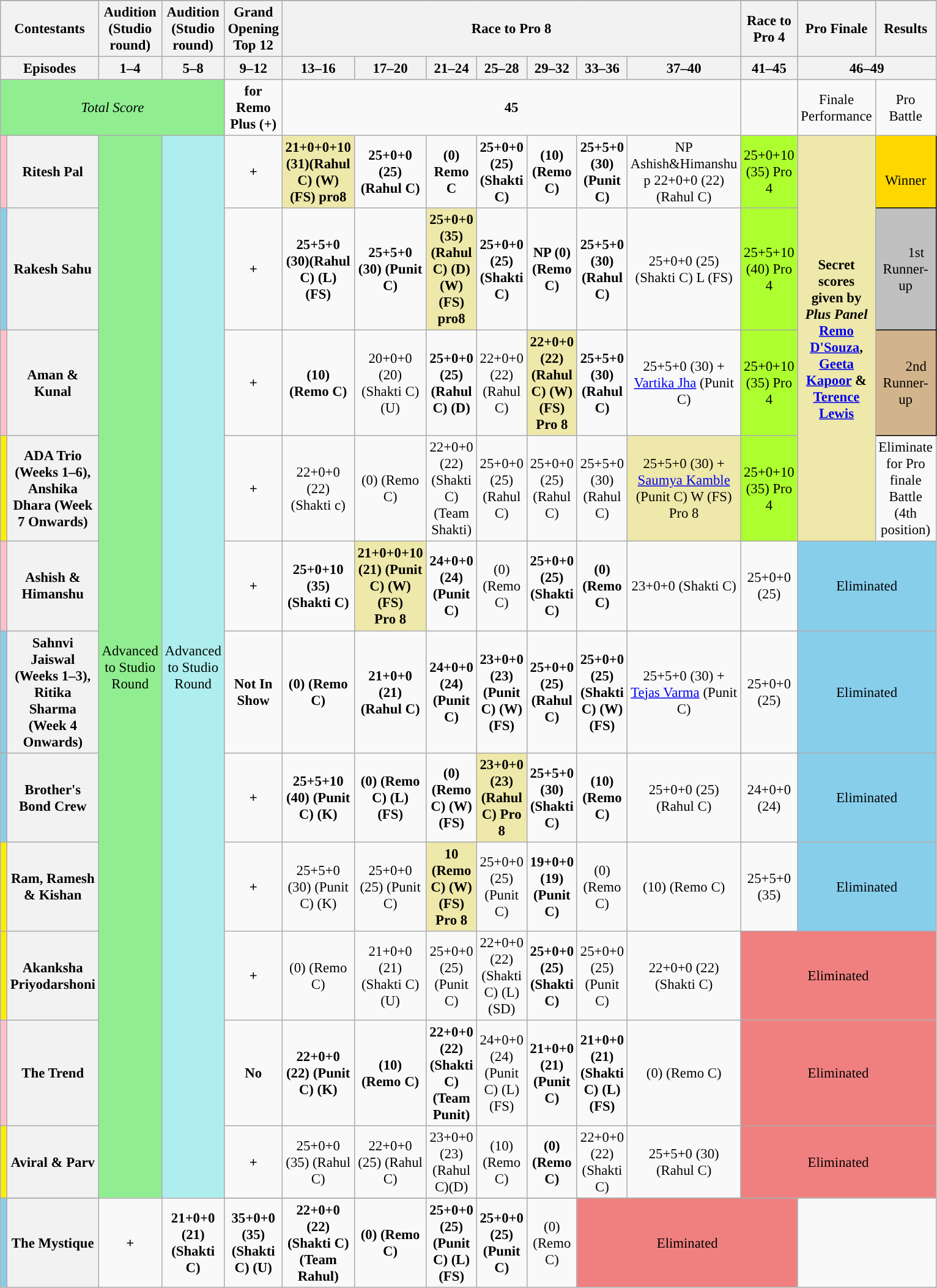<table class="wikitable"  style="text-align:center; font-size:95%; width:55%;">
<tr>
</tr>
<tr>
<th colspan="2">Contestants</th>
<th colspan="1" rowspan="1" style="text-align:center;">Audition (Studio round)</th>
<th colspan="1" rowspan="1" style="text-align:center;">Audition (Studio round)</th>
<th style="text-align:center;">Grand Opening Top 12</th>
<th colspan="7" style="text-align:center;">Race to Pro 8</th>
<th style="text-align:center;">Race to Pro 4</th>
<th style="text-align:center;">Pro Finale</th>
<th>Results</th>
</tr>
<tr>
<th style="width:10%;" colspan="2">Episodes</th>
<th style="width:10%;">1–4</th>
<th style="width:10%;">5–8</th>
<th style="width:10%;">9–12</th>
<th style="width:10%;">13–16</th>
<th style="width:10%;">17–20</th>
<th style="width:10%;">21–24</th>
<th style="width:10%;">25–28</th>
<th style="width:10%;">29–32</th>
<th style="width:10%;">33–36</th>
<th style="width:10%;">37–40</th>
<th style="width:10%;">41–45</th>
<th colspan="2" style="width:10%;">46–49</th>
</tr>
<tr>
<td colspan="4" style="background:#90EE90"><em>Total Score</em></td>
<td><strong>for Remo Plus (+)</strong></td>
<td colspan=7><strong>45</strong></td>
<td></td>
<td>Finale Performance</td>
<td>Pro Battle</td>
</tr>
<tr>
<th style="background:pink;"></th>
<th>Ritesh Pal</th>
<td rowspan=12 style="background:#90EE90;">Advanced to Studio Round</td>
<td rowspan=12 style="background:#AFEEEE;">Advanced to Studio Round</td>
<td><strong>+</strong></td>
<td style="background:#EEE8AA"><strong>21+0+0+10 (31)(Rahul C) (W) (FS) pro8</strong></td>
<td><strong>25+0+0 (25) (Rahul C)</strong></td>
<td><strong>(0) Remo C</strong></td>
<td><strong>25+0+0 (25) (Shakti C)</strong></td>
<td><strong>(10) (Remo C)</strong></td>
<td><strong>25+5+0 (30) (Punit C)</strong></td>
<td>NP Ashish&Himanshu p 22+0+0 (22) (Rahul C)</td>
<td style="background:#ADFF2F;">25+0+10 (35) Pro 4</td>
<td rowspan="4" style="background:#EEE8AA"><strong>Secret scores given by <em>Plus Panel</em> <a href='#'>Remo D'Souza</a>, <a href='#'>Geeta Kapoor</a> & <a href='#'>Terence Lewis</a></strong></td>
<td style="background:gold; border:1px solid black">      Winner</td>
</tr>
<tr>
<th style="background:#87ceeb;"></th>
<th>Rakesh Sahu</th>
<td><strong>+</strong></td>
<td><strong>25+5+0 (30)(Rahul C) (L) (FS)</strong></td>
<td><strong>25+5+0 (30) (Punit C)</strong></td>
<td style="background:#EEE8AA;"><strong>25+0+0 (35) (Rahul C) (D) (W) (FS) pro8</strong></td>
<td><strong>25+0+0 (25) (Shakti C)</strong></td>
<td><strong>NP (0) (Remo C)</strong></td>
<td><strong>25+5+0 (30) (Rahul C)</strong></td>
<td>25+0+0 (25) (Shakti C) L (FS)</td>
<td style="background:#ADFF2F;">25+5+10 (40) Pro 4</td>
<td style="background:silver; border:1px solid black">      1st Runner-up</td>
</tr>
<tr>
<th style="background:pink;"></th>
<th>Aman & Kunal</th>
<td><strong>+</strong></td>
<td><strong>(10) (Remo C)</strong></td>
<td>20+0+0 (20) (Shakti C) (U)</td>
<td><strong>25+0+0 (25) (Rahul C) (D)</strong></td>
<td>22+0+0 (22) (Rahul C)</td>
<td style="background:#EEE8AA"><strong>22+0+0 (22) (Rahul C) (W) (FS) Pro 8</strong></td>
<td><strong>25+5+0 (30) (Rahul C)</strong></td>
<td>25+5+0 (30) + <a href='#'>Vartika Jha</a> (Punit C)</td>
<td style="background:#ADFF2F;">25+0+10 (35) Pro 4</td>
<td style="background:tan; border:1px solid black">      2nd Runner-up</td>
</tr>
<tr>
<th style="background:#ffed00;"></th>
<th>ADA Trio (Weeks 1–6), Anshika Dhara (Week 7 Onwards)</th>
<td><strong>+</strong></td>
<td>22+0+0 (22) (Shakti c)</td>
<td>(0) (Remo C)</td>
<td>22+0+0 (22) (Shakti C) (Team Shakti)</td>
<td>25+0+0 (25) (Rahul C)</td>
<td>25+0+0 (25) (Rahul C)</td>
<td>25+5+0 (30) (Rahul C)</td>
<td style="background:#EEE8AA">25+5+0 (30) + <a href='#'>Saumya Kamble</a> (Punit C) W (FS) Pro 8</td>
<td style="background:#ADFF2F;">25+0+10 (35) Pro 4</td>
<td>Eliminate for Pro finale Battle (4th position)</td>
</tr>
<tr>
<th style="background:pink;"></th>
<th>Ashish & Himanshu</th>
<td><strong>+</strong></td>
<td><strong>25+0+10 (35) (Shakti C)</strong></td>
<td style="background:#EEE8AA"><strong>21+0+0+10 (21) (Punit C) (W) (FS)</strong><br><strong>Pro 8</strong></td>
<td><strong>24+0+0 (24) (Punit C)</strong></td>
<td>(0) (Remo C)</td>
<td><strong>25+0+0 (25) (Shakti C)</strong></td>
<td><strong>(0) (Remo C)</strong></td>
<td>23+0+0 (Shakti C)</td>
<td>25+0+0 (25)</td>
<td colspan="2" style="background:skyblue;">Eliminated</td>
</tr>
<tr>
<th style="background:#87ceeb;"></th>
<th>Sahnvi Jaiswal (Weeks 1–3), Ritika Sharma (Week 4 Onwards)</th>
<td><strong>Not In Show</strong></td>
<td><strong>(0) (Remo C)</strong></td>
<td><strong>21+0+0 (21) (Rahul C)</strong></td>
<td><strong>24+0+0 (24) (Punit C)</strong></td>
<td><strong>23+0+0 (23) (Punit C) (W) (FS)</strong></td>
<td><strong>25+0+0 (25) (Rahul C)</strong></td>
<td><strong>25+0+0 (25) (Shakti C) (W) (FS)</strong></td>
<td>25+5+0 (30) + <a href='#'>Tejas Varma</a> (Punit C)</td>
<td>25+0+0 (25)</td>
<td colspan="2" style="background:skyblue;">Eliminated</td>
</tr>
<tr>
<th style="background:#87ceeb;"></th>
<th>Brother's Bond Crew</th>
<td><strong>+</strong></td>
<td><strong>25+5+10 (40) (Punit C) (K)</strong></td>
<td><strong>(0) (Remo C) (L) (FS)</strong></td>
<td><strong>(0) (Remo C) (W) (FS)</strong></td>
<td style="background:#EEE8AA"><strong>23+0+0 (23) (Rahul C) Pro 8</strong></td>
<td><strong>25+5+0 (30) (Shakti C)</strong></td>
<td><strong>(10) (Remo C)</strong></td>
<td>25+0+0 (25) (Rahul C)</td>
<td>24+0+0 (24)</td>
<td colspan="2" style="background:skyblue;">Eliminated</td>
</tr>
<tr>
<th style="background:#ffed00;"></th>
<th>Ram, Ramesh & Kishan</th>
<td><strong>+</strong></td>
<td>25+5+0 (30) (Punit C) (K)</td>
<td>25+0+0 (25) (Punit C)</td>
<td style="background:#EEE8AA"><strong> 10 (Remo C) (W) (FS) Pro 8</strong></td>
<td>25+0+0 (25) (Punit C)</td>
<td><strong>19+0+0 (19) (Punit C)</strong></td>
<td>(0) (Remo C)</td>
<td>(10) (Remo C)</td>
<td>25+5+0 (35)</td>
<td colspan="2" style="background:skyblue;">Eliminated</td>
</tr>
<tr>
<th style="background:#ffed00;"></th>
<th>Akanksha Priyodarshoni</th>
<td><strong>+</strong></td>
<td>(0) (Remo C)</td>
<td>21+0+0 (21) (Shakti C) (U)</td>
<td>25+0+0 (25) (Punit C)</td>
<td>22+0+0 (22) (Shakti C) (L) (SD)</td>
<td><strong>25+0+0 (25) (Shakti C)</strong></td>
<td>25+0+0 (25) (Punit C)</td>
<td>22+0+0 (22) (Shakti C)</td>
<td colspan="3" style="background:#F08080">Eliminated</td>
</tr>
<tr>
<th style="background:pink;"></th>
<th>The Trend</th>
<td><strong>No</strong></td>
<td><strong>22+0+0 (22) (Punit C) (K)</strong></td>
<td><strong>(10) (Remo C)</strong></td>
<td><strong>22+0+0 (22) (Shakti C) (Team Punit)</strong></td>
<td>24+0+0 (24) (Punit C) (L) (FS)</td>
<td><strong>21+0+0 (21) (Punit C)</strong></td>
<td><strong>21+0+0 (21) (Shakti C) (L) (FS)</strong></td>
<td>(0) (Remo C)</td>
<td colspan="3" style="background:#F08080">Eliminated</td>
</tr>
<tr>
<th style="background:#ffed00;"></th>
<th>Aviral & Parv</th>
<td><strong>+</strong></td>
<td>25+0+0 (35) (Rahul C)</td>
<td>22+0+0 (25) (Rahul C)</td>
<td>23+0+0 (23) (Rahul C)(D)</td>
<td>(10) (Remo C)</td>
<td><strong>(0) (Remo C)</strong></td>
<td>22+0+0 (22) (Shakti C)</td>
<td>25+5+0 (30) (Rahul C)</td>
<td colspan="3" style="background:#F08080">Eliminated</td>
</tr>
<tr>
</tr>
<tr>
<th style="background:#87ceeb;"></th>
<th>The Mystique</th>
<td><strong>+</strong></td>
<td><strong>21+0+0 (21) (Shakti C)</strong></td>
<td><strong>35+0+0 (35) (Shakti C) (U)</strong></td>
<td><strong>22+0+0 (22) (Shakti C) (Team Rahul)</strong></td>
<td><strong>(0) (Remo C)</strong></td>
<td><strong>25+0+0 (25) (Punit C) (L) (FS)</strong></td>
<td><strong>25+0+0 (25) (Punit C)</strong></td>
<td>(0) (Remo C)</td>
<td colspan="3" style="background:#F08080">Eliminated</td>
</tr>
</table>
